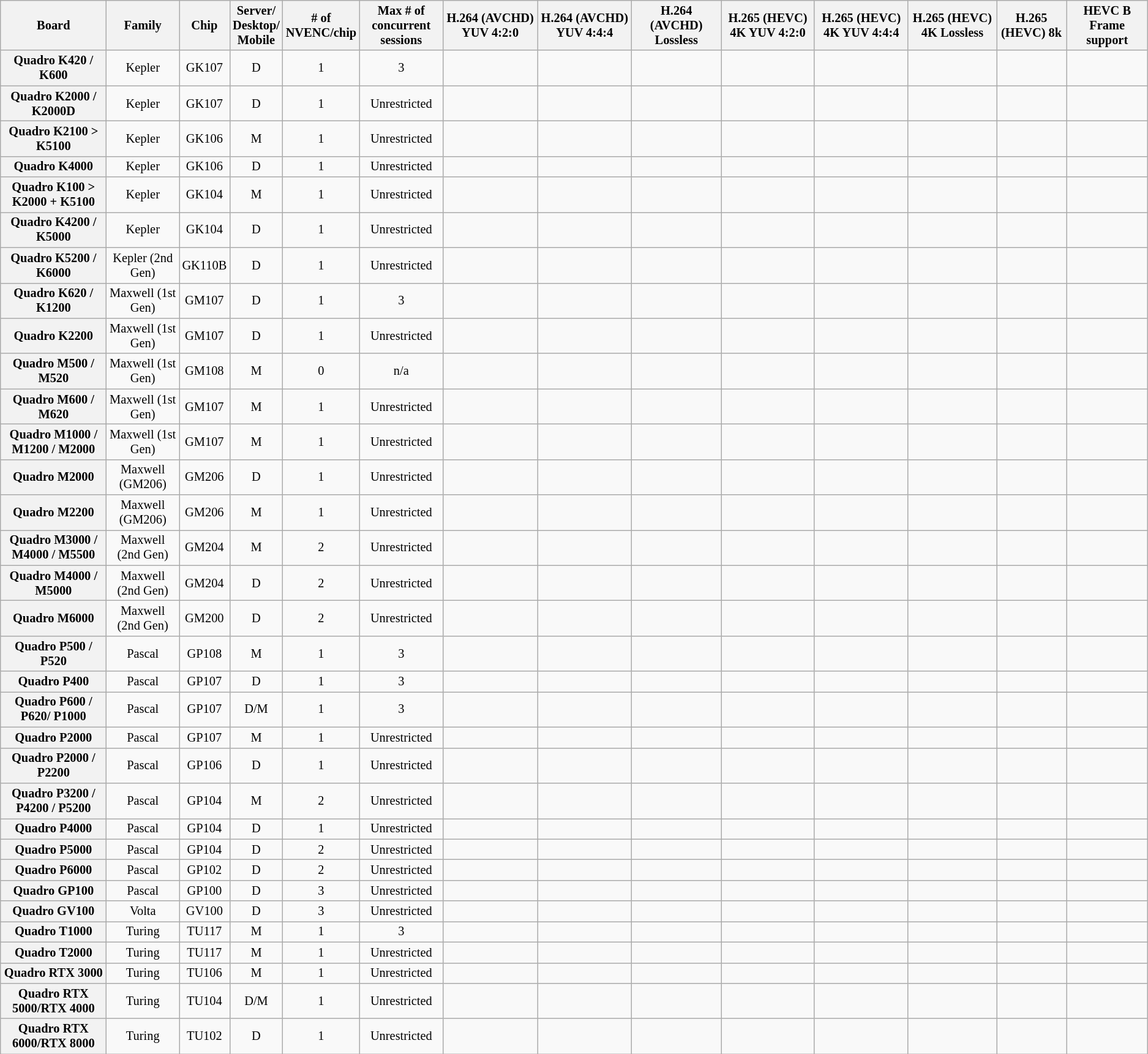<table class="wikitable sortable" style="font-size:85%; text-align: center;">
<tr>
<th>Board</th>
<th>Family</th>
<th>Chip</th>
<th>Server/<br>Desktop/<br>Mobile</th>
<th># of <br>NVENC/chip</th>
<th>Max # of<br>concurrent sessions</th>
<th>H.264 (AVCHD) YUV 4:2:0</th>
<th>H.264 (AVCHD) YUV 4:4:4</th>
<th>H.264 (AVCHD) Lossless</th>
<th>H.265 (HEVC) 4K YUV 4:2:0</th>
<th>H.265 (HEVC) 4K YUV 4:4:4</th>
<th>H.265 (HEVC) 4K Lossless</th>
<th>H.265 (HEVC) 8k</th>
<th>HEVC B Frame support</th>
</tr>
<tr>
<th>Quadro K420 / K600</th>
<td>Kepler</td>
<td>GK107</td>
<td>D</td>
<td>1</td>
<td>3</td>
<td></td>
<td></td>
<td></td>
<td></td>
<td></td>
<td></td>
<td></td>
<td></td>
</tr>
<tr>
<th>Quadro K2000 / K2000D</th>
<td>Kepler</td>
<td>GK107</td>
<td>D</td>
<td>1</td>
<td>Unrestricted</td>
<td></td>
<td></td>
<td></td>
<td></td>
<td></td>
<td></td>
<td></td>
<td></td>
</tr>
<tr>
<th>Quadro K2100 > K5100</th>
<td>Kepler</td>
<td>GK106</td>
<td>M</td>
<td>1</td>
<td>Unrestricted</td>
<td></td>
<td></td>
<td></td>
<td></td>
<td></td>
<td></td>
<td></td>
<td></td>
</tr>
<tr>
<th>Quadro K4000</th>
<td>Kepler</td>
<td>GK106</td>
<td>D</td>
<td>1</td>
<td>Unrestricted</td>
<td></td>
<td></td>
<td></td>
<td></td>
<td></td>
<td></td>
<td></td>
<td></td>
</tr>
<tr>
<th>Quadro K100 > K2000 + K5100</th>
<td>Kepler</td>
<td>GK104</td>
<td>M</td>
<td>1</td>
<td>Unrestricted</td>
<td></td>
<td></td>
<td></td>
<td></td>
<td></td>
<td></td>
<td></td>
<td></td>
</tr>
<tr>
<th>Quadro K4200 / K5000</th>
<td>Kepler</td>
<td>GK104</td>
<td>D</td>
<td>1</td>
<td>Unrestricted</td>
<td></td>
<td></td>
<td></td>
<td></td>
<td></td>
<td></td>
<td></td>
<td></td>
</tr>
<tr>
<th>Quadro K5200 / K6000</th>
<td>Kepler (2nd Gen)</td>
<td>GK110B</td>
<td>D</td>
<td>1</td>
<td>Unrestricted</td>
<td></td>
<td></td>
<td></td>
<td></td>
<td></td>
<td></td>
<td></td>
<td></td>
</tr>
<tr>
<th>Quadro K620 / K1200</th>
<td>Maxwell (1st Gen)</td>
<td>GM107</td>
<td>D</td>
<td>1</td>
<td>3</td>
<td></td>
<td></td>
<td></td>
<td></td>
<td></td>
<td></td>
<td></td>
<td></td>
</tr>
<tr>
<th>Quadro K2200</th>
<td>Maxwell (1st Gen)</td>
<td>GM107</td>
<td>D</td>
<td>1</td>
<td>Unrestricted</td>
<td></td>
<td></td>
<td></td>
<td></td>
<td></td>
<td></td>
<td></td>
<td></td>
</tr>
<tr>
<th>Quadro M500 / M520</th>
<td>Maxwell (1st Gen)</td>
<td>GM108</td>
<td>M</td>
<td>0</td>
<td>n/a</td>
<td></td>
<td></td>
<td></td>
<td></td>
<td></td>
<td></td>
<td></td>
<td></td>
</tr>
<tr>
<th>Quadro M600 / M620</th>
<td>Maxwell (1st Gen)</td>
<td>GM107</td>
<td>M</td>
<td>1</td>
<td>Unrestricted</td>
<td></td>
<td></td>
<td></td>
<td></td>
<td></td>
<td></td>
<td></td>
<td></td>
</tr>
<tr>
<th>Quadro M1000 / M1200 / M2000</th>
<td>Maxwell (1st Gen)</td>
<td>GM107</td>
<td>M</td>
<td>1</td>
<td>Unrestricted</td>
<td></td>
<td></td>
<td></td>
<td></td>
<td></td>
<td></td>
<td></td>
<td></td>
</tr>
<tr>
<th>Quadro M2000</th>
<td>Maxwell (GM206)</td>
<td>GM206</td>
<td>D</td>
<td>1</td>
<td>Unrestricted</td>
<td></td>
<td></td>
<td></td>
<td></td>
<td></td>
<td></td>
<td></td>
<td></td>
</tr>
<tr>
<th>Quadro M2200</th>
<td>Maxwell (GM206)</td>
<td>GM206</td>
<td>M</td>
<td>1</td>
<td>Unrestricted</td>
<td></td>
<td></td>
<td></td>
<td></td>
<td></td>
<td></td>
<td></td>
<td></td>
</tr>
<tr>
<th>Quadro M3000 / M4000 / M5500</th>
<td>Maxwell (2nd Gen)</td>
<td>GM204</td>
<td>M</td>
<td>2</td>
<td>Unrestricted</td>
<td></td>
<td></td>
<td></td>
<td></td>
<td></td>
<td></td>
<td></td>
<td></td>
</tr>
<tr>
<th>Quadro M4000 / M5000</th>
<td>Maxwell (2nd Gen)</td>
<td>GM204</td>
<td>D</td>
<td>2</td>
<td>Unrestricted</td>
<td></td>
<td></td>
<td></td>
<td></td>
<td></td>
<td></td>
<td></td>
<td></td>
</tr>
<tr>
<th>Quadro M6000</th>
<td>Maxwell (2nd Gen)</td>
<td>GM200</td>
<td>D</td>
<td>2</td>
<td>Unrestricted</td>
<td></td>
<td></td>
<td></td>
<td></td>
<td></td>
<td></td>
<td></td>
<td></td>
</tr>
<tr>
<th>Quadro P500 / P520</th>
<td>Pascal</td>
<td>GP108</td>
<td>M</td>
<td>1</td>
<td>3</td>
<td></td>
<td></td>
<td></td>
<td></td>
<td></td>
<td></td>
<td></td>
<td></td>
</tr>
<tr>
<th>Quadro P400</th>
<td>Pascal</td>
<td>GP107</td>
<td>D</td>
<td>1</td>
<td>3</td>
<td></td>
<td></td>
<td></td>
<td></td>
<td></td>
<td></td>
<td></td>
<td></td>
</tr>
<tr>
<th>Quadro P600 / P620/ P1000</th>
<td>Pascal</td>
<td>GP107</td>
<td>D/M</td>
<td>1</td>
<td>3</td>
<td></td>
<td></td>
<td></td>
<td></td>
<td></td>
<td></td>
<td></td>
<td></td>
</tr>
<tr>
<th>Quadro P2000</th>
<td>Pascal</td>
<td>GP107</td>
<td>M</td>
<td>1</td>
<td>Unrestricted</td>
<td></td>
<td></td>
<td></td>
<td></td>
<td></td>
<td></td>
<td></td>
<td></td>
</tr>
<tr>
<th>Quadro P2000 / P2200</th>
<td>Pascal</td>
<td>GP106</td>
<td>D</td>
<td>1</td>
<td>Unrestricted</td>
<td></td>
<td></td>
<td></td>
<td></td>
<td></td>
<td></td>
<td></td>
<td></td>
</tr>
<tr>
<th>Quadro P3200 / P4200 / P5200</th>
<td>Pascal</td>
<td>GP104</td>
<td>M</td>
<td>2</td>
<td>Unrestricted</td>
<td></td>
<td></td>
<td></td>
<td></td>
<td></td>
<td></td>
<td></td>
<td></td>
</tr>
<tr>
<th>Quadro P4000</th>
<td>Pascal</td>
<td>GP104</td>
<td>D</td>
<td>1</td>
<td>Unrestricted</td>
<td></td>
<td></td>
<td></td>
<td></td>
<td></td>
<td></td>
<td></td>
<td></td>
</tr>
<tr>
<th>Quadro P5000</th>
<td>Pascal</td>
<td>GP104</td>
<td>D</td>
<td>2</td>
<td>Unrestricted</td>
<td></td>
<td></td>
<td></td>
<td></td>
<td></td>
<td></td>
<td></td>
<td></td>
</tr>
<tr>
<th>Quadro P6000</th>
<td>Pascal</td>
<td>GP102</td>
<td>D</td>
<td>2</td>
<td>Unrestricted</td>
<td></td>
<td></td>
<td></td>
<td></td>
<td></td>
<td></td>
<td></td>
<td></td>
</tr>
<tr>
<th>Quadro GP100</th>
<td>Pascal</td>
<td>GP100</td>
<td>D</td>
<td>3</td>
<td>Unrestricted</td>
<td></td>
<td></td>
<td></td>
<td></td>
<td></td>
<td></td>
<td></td>
<td></td>
</tr>
<tr>
<th>Quadro GV100</th>
<td>Volta</td>
<td>GV100</td>
<td>D</td>
<td>3</td>
<td>Unrestricted</td>
<td></td>
<td></td>
<td></td>
<td></td>
<td></td>
<td></td>
<td></td>
<td></td>
</tr>
<tr>
<th>Quadro T1000</th>
<td>Turing</td>
<td>TU117</td>
<td>M</td>
<td>1</td>
<td>3</td>
<td></td>
<td></td>
<td></td>
<td></td>
<td></td>
<td></td>
<td></td>
<td></td>
</tr>
<tr>
<th>Quadro T2000</th>
<td>Turing</td>
<td>TU117</td>
<td>M</td>
<td>1</td>
<td>Unrestricted</td>
<td></td>
<td></td>
<td></td>
<td></td>
<td></td>
<td></td>
<td></td>
<td></td>
</tr>
<tr>
<th>Quadro RTX 3000</th>
<td>Turing</td>
<td>TU106</td>
<td>M</td>
<td>1</td>
<td>Unrestricted</td>
<td></td>
<td></td>
<td></td>
<td></td>
<td></td>
<td></td>
<td></td>
<td></td>
</tr>
<tr>
<th>Quadro RTX 5000/RTX 4000</th>
<td>Turing</td>
<td>TU104</td>
<td>D/M</td>
<td>1</td>
<td>Unrestricted</td>
<td></td>
<td></td>
<td></td>
<td></td>
<td></td>
<td></td>
<td></td>
<td></td>
</tr>
<tr>
<th>Quadro RTX 6000/RTX 8000</th>
<td>Turing</td>
<td>TU102</td>
<td>D</td>
<td>1</td>
<td>Unrestricted</td>
<td></td>
<td></td>
<td></td>
<td></td>
<td></td>
<td></td>
<td></td>
<td></td>
</tr>
</table>
